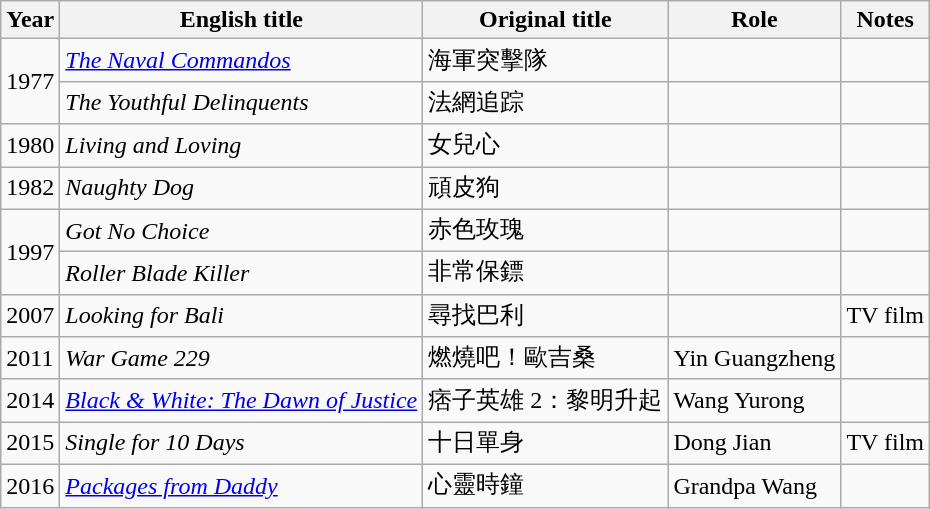<table class="wikitable sortable">
<tr>
<th>Year</th>
<th>English title</th>
<th>Original title</th>
<th>Role</th>
<th class="unsortable">Notes</th>
</tr>
<tr>
<td rowspan=2>1977</td>
<td><em><a href='#'>The Naval Commandos</a></em></td>
<td>海軍突擊隊</td>
<td></td>
<td></td>
</tr>
<tr>
<td><em>The Youthful Delinquents</em></td>
<td>法網追踪</td>
<td></td>
<td></td>
</tr>
<tr>
<td>1980</td>
<td><em>Living and Loving</em></td>
<td>女兒心</td>
<td></td>
<td></td>
</tr>
<tr>
<td>1982</td>
<td><em>Naughty Dog</em></td>
<td>頑皮狗</td>
<td></td>
<td></td>
</tr>
<tr>
<td rowspan=2>1997</td>
<td><em>Got No Choice</em></td>
<td>赤色玫瑰</td>
<td></td>
<td></td>
</tr>
<tr>
<td><em>Roller Blade Killer</em></td>
<td>非常保鏢</td>
<td></td>
<td></td>
</tr>
<tr>
<td>2007</td>
<td><em>Looking for Bali</em></td>
<td>尋找巴利</td>
<td></td>
<td>TV film</td>
</tr>
<tr>
<td>2011</td>
<td><em>War Game 229</em></td>
<td>燃燒吧！歐吉桑</td>
<td>Yin Guangzheng</td>
<td></td>
</tr>
<tr>
<td>2014</td>
<td><em><a href='#'>Black & White: The Dawn of Justice</a></em></td>
<td>痞子英雄 2：黎明升起</td>
<td>Wang Yurong</td>
<td></td>
</tr>
<tr>
<td>2015</td>
<td><em>Single for 10 Days</em></td>
<td>十日單身</td>
<td>Dong Jian</td>
<td>TV film</td>
</tr>
<tr>
<td>2016</td>
<td><em><a href='#'>Packages from Daddy</a></em></td>
<td>心靈時鐘</td>
<td>Grandpa Wang</td>
<td></td>
</tr>
</table>
